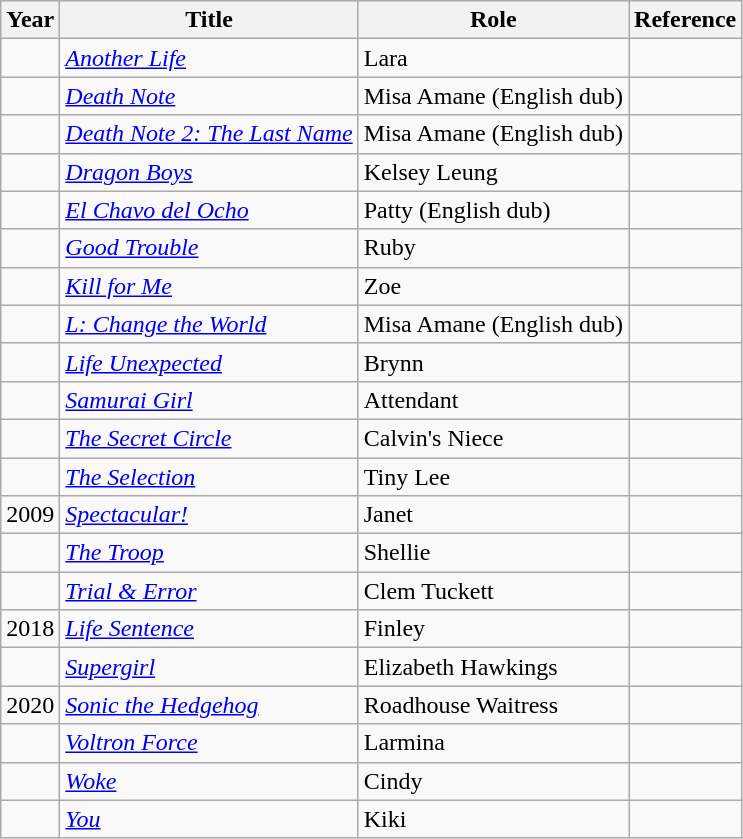<table class="wikitable">
<tr>
<th>Year</th>
<th>Title</th>
<th>Role</th>
<th>Reference</th>
</tr>
<tr>
<td></td>
<td><em><a href='#'>Another Life</a></em></td>
<td>Lara</td>
<td></td>
</tr>
<tr>
<td></td>
<td><em><a href='#'>Death Note</a></em></td>
<td>Misa Amane (English dub)</td>
<td></td>
</tr>
<tr>
<td></td>
<td><em><a href='#'>Death Note 2: The Last Name</a></em></td>
<td>Misa Amane (English dub)</td>
<td></td>
</tr>
<tr>
<td></td>
<td><em><a href='#'>Dragon Boys</a></em></td>
<td>Kelsey Leung</td>
<td></td>
</tr>
<tr>
<td></td>
<td><em><a href='#'>El Chavo del Ocho</a></em></td>
<td>Patty (English dub)</td>
<td></td>
</tr>
<tr>
<td></td>
<td><em><a href='#'>Good Trouble</a></em></td>
<td>Ruby</td>
<td></td>
</tr>
<tr>
<td></td>
<td><em><a href='#'>Kill for Me</a></em></td>
<td>Zoe</td>
<td></td>
</tr>
<tr>
<td></td>
<td><em><a href='#'>L: Change the World</a></em></td>
<td>Misa Amane (English dub)</td>
<td></td>
</tr>
<tr>
<td></td>
<td><em><a href='#'>Life Unexpected</a></em></td>
<td>Brynn</td>
<td></td>
</tr>
<tr>
<td></td>
<td><em><a href='#'>Samurai Girl</a></em></td>
<td>Attendant</td>
<td></td>
</tr>
<tr>
<td></td>
<td><em><a href='#'>The Secret Circle</a></em></td>
<td>Calvin's Niece</td>
<td></td>
</tr>
<tr>
<td></td>
<td><em><a href='#'>The Selection</a></em></td>
<td>Tiny Lee</td>
<td></td>
</tr>
<tr>
<td>2009</td>
<td><em><a href='#'>Spectacular!</a></em></td>
<td>Janet</td>
<td></td>
</tr>
<tr>
<td></td>
<td><em><a href='#'>The Troop</a></em></td>
<td>Shellie</td>
<td></td>
</tr>
<tr>
<td></td>
<td><em><a href='#'>Trial & Error</a></em></td>
<td>Clem Tuckett</td>
<td></td>
</tr>
<tr>
<td>2018</td>
<td><em><a href='#'>Life Sentence</a></em></td>
<td>Finley</td>
<td></td>
</tr>
<tr>
<td></td>
<td><em><a href='#'>Supergirl</a></em></td>
<td>Elizabeth Hawkings</td>
<td></td>
</tr>
<tr>
<td>2020</td>
<td><em><a href='#'>Sonic the Hedgehog</a></em></td>
<td>Roadhouse Waitress</td>
<td></td>
</tr>
<tr>
<td></td>
<td><em><a href='#'>Voltron Force</a></em></td>
<td>Larmina</td>
<td></td>
</tr>
<tr>
<td></td>
<td><em><a href='#'>Woke</a></em></td>
<td>Cindy</td>
<td></td>
</tr>
<tr>
<td></td>
<td><em><a href='#'>You</a></em></td>
<td>Kiki</td>
<td></td>
</tr>
</table>
